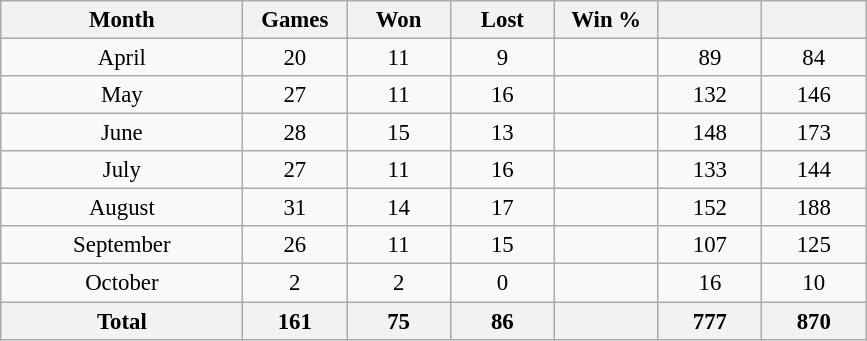<table class="wikitable" style="font-size:95%; text-align:center; width:38em;">
<tr>
<th width="28%">Month</th>
<th width="12%">Games</th>
<th width="12%">Won</th>
<th width="12%">Lost</th>
<th width="12%">Win %</th>
<th width="12%"></th>
<th width="12%"></th>
</tr>
<tr>
<td>April</td>
<td>20</td>
<td>11</td>
<td>9</td>
<td></td>
<td>89</td>
<td>84</td>
</tr>
<tr>
<td>May</td>
<td>27</td>
<td>11</td>
<td>16</td>
<td></td>
<td>132</td>
<td>146</td>
</tr>
<tr>
<td>June</td>
<td>28</td>
<td>15</td>
<td>13</td>
<td></td>
<td>148</td>
<td>173</td>
</tr>
<tr>
<td>July</td>
<td>27</td>
<td>11</td>
<td>16</td>
<td></td>
<td>133</td>
<td>144</td>
</tr>
<tr>
<td>August</td>
<td>31</td>
<td>14</td>
<td>17</td>
<td></td>
<td>152</td>
<td>188</td>
</tr>
<tr>
<td>September</td>
<td>26</td>
<td>11</td>
<td>15</td>
<td></td>
<td>107</td>
<td>125</td>
</tr>
<tr>
<td>October</td>
<td>2</td>
<td>2</td>
<td>0</td>
<td></td>
<td>16</td>
<td>10</td>
</tr>
<tr>
<th>Total</th>
<th>161</th>
<th>75</th>
<th>86</th>
<th></th>
<th>777</th>
<th>870</th>
</tr>
</table>
